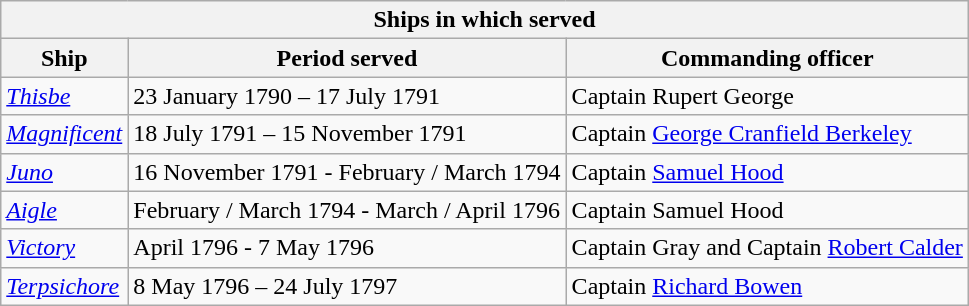<table class="wikitable">
<tr>
<th colspan="3">Ships in which served</th>
</tr>
<tr>
<th>Ship</th>
<th>Period served</th>
<th>Commanding officer</th>
</tr>
<tr>
<td><em><a href='#'>Thisbe</a></em></td>
<td>23 January 1790 – 17 July 1791</td>
<td>Captain Rupert George</td>
</tr>
<tr>
<td><em><a href='#'>Magnificent</a></em></td>
<td>18 July 1791 – 15 November 1791</td>
<td>Captain <a href='#'>George Cranfield Berkeley</a></td>
</tr>
<tr>
<td><em><a href='#'>Juno</a></em></td>
<td>16 November 1791 - February / March 1794</td>
<td>Captain <a href='#'>Samuel Hood</a></td>
</tr>
<tr>
<td><em><a href='#'>Aigle</a></em></td>
<td>February / March 1794 - March / April 1796</td>
<td>Captain Samuel Hood</td>
</tr>
<tr>
<td><em><a href='#'>Victory</a></em></td>
<td>April 1796 - 7 May 1796</td>
<td>Captain Gray and Captain <a href='#'>Robert Calder</a></td>
</tr>
<tr>
<td><em><a href='#'>Terpsichore</a></em></td>
<td>8 May 1796 – 24 July 1797</td>
<td>Captain <a href='#'>Richard Bowen</a></td>
</tr>
</table>
